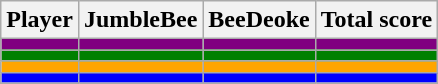<table class="wikitable">
<tr>
<th>Player</th>
<th>JumbleBee</th>
<th>BeeDeoke</th>
<th>Total score</th>
</tr>
<tr>
<td style="background:purple;"></td>
<td style="background:purple;"></td>
<td style="background:purple;"></td>
<td style="background:purple;"></td>
</tr>
<tr>
<td style="background:green;"></td>
<td style="background:green;"></td>
<td style="background:green;"></td>
<td style="background:green;"></td>
</tr>
<tr>
<td style="background:orange;"></td>
<td style="background:orange;"></td>
<td style="background:orange;"></td>
<td style="background:orange;"></td>
</tr>
<tr>
<td style="background:blue;"></td>
<td style="background:blue;"></td>
<td style="background:blue;"></td>
<td style="background:blue;"></td>
</tr>
</table>
